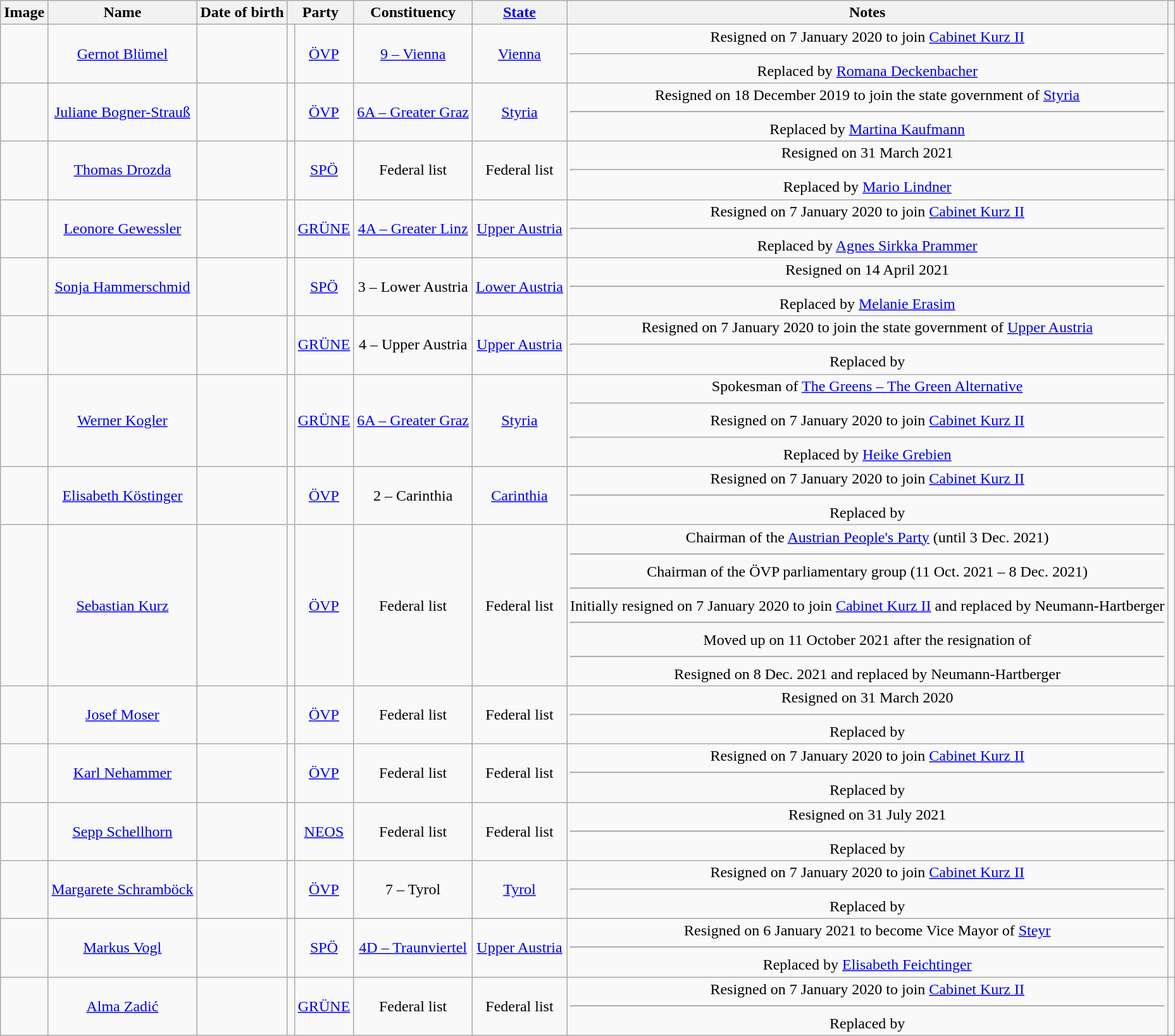<table class="wikitable sortable" style="text-align:center">
<tr>
<th>Image</th>
<th>Name</th>
<th>Date of birth</th>
<th colspan=2>Party</th>
<th>Constituency</th>
<th><a href='#'>State</a></th>
<th>Notes</th>
<th></th>
</tr>
<tr>
<td></td>
<td data-sort-value="Blümel, Gernot"><a href='#'>Gernot Blümel</a></td>
<td></td>
<td bgcolor=></td>
<td><a href='#'>ÖVP</a></td>
<td><a href='#'>9 – Vienna</a></td>
<td><a href='#'>Vienna</a></td>
<td>Resigned on 7 January 2020 to join <a href='#'>Cabinet Kurz II</a><hr>Replaced by <a href='#'>Romana Deckenbacher</a></td>
<td></td>
</tr>
<tr>
<td></td>
<td data-sort-value="Bogner-Strauß, Juliane"><a href='#'>Juliane Bogner-Strauß</a></td>
<td></td>
<td bgcolor=></td>
<td><a href='#'>ÖVP</a></td>
<td><a href='#'>6A – Greater Graz</a></td>
<td><a href='#'>Styria</a></td>
<td>Resigned on 18 December 2019 to join the state government of <a href='#'>Styria</a><hr>Replaced by <a href='#'>Martina Kaufmann</a></td>
<td></td>
</tr>
<tr>
<td></td>
<td data-sort-value="Drozda, Thomas"><a href='#'>Thomas Drozda</a></td>
<td></td>
<td bgcolor=></td>
<td><a href='#'>SPÖ</a></td>
<td data-sort-value="0">Federal list</td>
<td>Federal list</td>
<td>Resigned on 31 March 2021<hr>Replaced by <a href='#'>Mario Lindner</a></td>
<td></td>
</tr>
<tr>
<td></td>
<td data-sort-value="Gewessler, Leonore"><a href='#'>Leonore Gewessler</a></td>
<td></td>
<td bgcolor=></td>
<td><a href='#'>GRÜNE</a></td>
<td><a href='#'>4A – Greater Linz</a></td>
<td><a href='#'>Upper Austria</a></td>
<td>Resigned on 7 January 2020 to join <a href='#'>Cabinet Kurz II</a><hr>Replaced by <a href='#'>Agnes Sirkka Prammer</a></td>
<td></td>
</tr>
<tr>
<td></td>
<td data-sort-value="Hammerschmid, Sonja"><a href='#'>Sonja Hammerschmid</a></td>
<td></td>
<td bgcolor=></td>
<td><a href='#'>SPÖ</a></td>
<td>3 – Lower Austria</td>
<td><a href='#'>Lower Austria</a></td>
<td>Resigned on 14 April 2021<hr>Replaced by <a href='#'>Melanie Erasim</a></td>
<td></td>
</tr>
<tr>
<td></td>
<td data-sort-value="Kaineder, Stefan"></td>
<td></td>
<td bgcolor=></td>
<td><a href='#'>GRÜNE</a></td>
<td>4 – Upper Austria</td>
<td><a href='#'>Upper Austria</a></td>
<td>Resigned on 7 January 2020 to join the state government of <a href='#'>Upper Austria</a><hr>Replaced by </td>
<td></td>
</tr>
<tr>
<td></td>
<td data-sort-value="Kogler, Werner"><a href='#'>Werner Kogler</a></td>
<td></td>
<td bgcolor=></td>
<td><a href='#'>GRÜNE</a></td>
<td><a href='#'>6A – Greater Graz</a></td>
<td><a href='#'>Styria</a></td>
<td>Spokesman of <a href='#'>The Greens – The Green Alternative</a><hr>Resigned on 7 January 2020 to join <a href='#'>Cabinet Kurz II</a><hr>Replaced by <a href='#'>Heike Grebien</a></td>
<td></td>
</tr>
<tr>
<td></td>
<td data-sort-value="Köstinger, Elisabeth"><a href='#'>Elisabeth Köstinger</a></td>
<td></td>
<td bgcolor=></td>
<td><a href='#'>ÖVP</a></td>
<td>2 – Carinthia</td>
<td><a href='#'>Carinthia</a></td>
<td>Resigned on 7 January 2020 to join <a href='#'>Cabinet Kurz II</a><hr>Replaced by </td>
<td></td>
</tr>
<tr>
<td></td>
<td data-sort-value="Kurz, Sebastian"><a href='#'>Sebastian Kurz</a></td>
<td></td>
<td bgcolor=></td>
<td><a href='#'>ÖVP</a></td>
<td data-sort-value="0">Federal list</td>
<td>Federal list</td>
<td>Chairman of the <a href='#'>Austrian People's Party</a> (until 3 Dec. 2021)<hr>Chairman of the ÖVP parliamentary group (11 Oct. 2021 – 8 Dec. 2021)<hr>Initially resigned on 7 January 2020 to join <a href='#'>Cabinet Kurz II</a> and replaced by Neumann-Hartberger<hr>Moved up on 11 October 2021 after the resignation of <hr>Resigned on 8 Dec. 2021 and replaced by Neumann-Hartberger</td>
<td></td>
</tr>
<tr>
<td></td>
<td data-sort-value="Moser, Josef"><a href='#'>Josef Moser</a></td>
<td></td>
<td bgcolor=></td>
<td><a href='#'>ÖVP</a></td>
<td data-sort-value="0">Federal list</td>
<td>Federal list</td>
<td>Resigned on 31 March 2020<hr>Replaced by </td>
<td></td>
</tr>
<tr>
<td></td>
<td data-sort-value="Nehammer, Karl"><a href='#'>Karl Nehammer</a></td>
<td></td>
<td bgcolor=></td>
<td><a href='#'>ÖVP</a></td>
<td data-sort-value="0">Federal list</td>
<td>Federal list</td>
<td>Resigned on 7 January 2020 to join <a href='#'>Cabinet Kurz II</a><hr>Replaced by </td>
<td></td>
</tr>
<tr>
<td></td>
<td data-sort-value="Schellhorn, Sepp"><a href='#'>Sepp Schellhorn</a></td>
<td></td>
<td bgcolor=></td>
<td><a href='#'>NEOS</a></td>
<td data-sort-value="0">Federal list</td>
<td>Federal list</td>
<td>Resigned on 31 July 2021<hr>Replaced by </td>
<td></td>
</tr>
<tr>
<td></td>
<td data-sort-value="Schramböck, Margarete"><a href='#'>Margarete Schramböck</a></td>
<td></td>
<td bgcolor=></td>
<td><a href='#'>ÖVP</a></td>
<td>7 – Tyrol</td>
<td><a href='#'>Tyrol</a></td>
<td>Resigned on 7 January 2020 to join <a href='#'>Cabinet Kurz II</a><hr>Replaced by </td>
<td></td>
</tr>
<tr>
<td></td>
<td data-sort-value="Vogl, Markus"><a href='#'>Markus Vogl</a></td>
<td></td>
<td bgcolor=></td>
<td><a href='#'>SPÖ</a></td>
<td><a href='#'>4D – Traunviertel</a></td>
<td><a href='#'>Upper Austria</a></td>
<td>Resigned on 6 January 2021 to become Vice Mayor of <a href='#'>Steyr</a><hr>Replaced by <a href='#'>Elisabeth Feichtinger</a></td>
<td></td>
</tr>
<tr>
<td></td>
<td data-sort-value="Zadić, Alma"><a href='#'>Alma Zadić</a></td>
<td></td>
<td bgcolor=></td>
<td><a href='#'>GRÜNE</a></td>
<td data-sort-value="0">Federal list</td>
<td>Federal list</td>
<td>Resigned on 7 January 2020 to join <a href='#'>Cabinet Kurz II</a><hr>Replaced by </td>
<td></td>
</tr>
</table>
